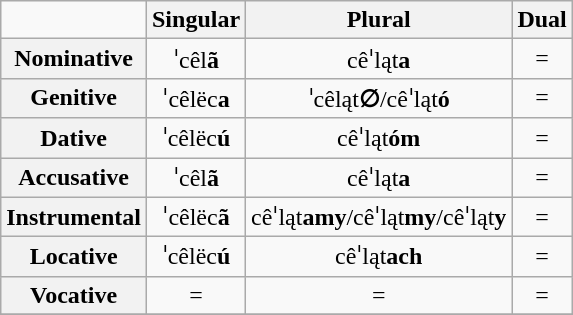<table class="wikitable" style="text-align:center;">
<tr>
<td></td>
<th>Singular</th>
<th>Plural</th>
<th>Dual</th>
</tr>
<tr>
<th>Nominative</th>
<td>ˈcêl<strong>ã</strong></td>
<td>cêˈląt<strong>a</strong></td>
<td>= </td>
</tr>
<tr>
<th>Genitive</th>
<td>ˈcêlëc<strong>a</strong></td>
<td>ˈcêląt<strong>∅</strong>/cêˈląt<strong>ó</strong></td>
<td>= </td>
</tr>
<tr>
<th>Dative</th>
<td>ˈcêlëc<strong>ú</strong></td>
<td>cêˈląt<strong>óm</strong></td>
<td>= </td>
</tr>
<tr>
<th>Accusative</th>
<td>ˈcêl<strong>ã</strong></td>
<td>cêˈląt<strong>a</strong></td>
<td>= </td>
</tr>
<tr>
<th>Instrumental</th>
<td>ˈcêlëc<strong>ã</strong></td>
<td>cêˈląt<strong>amy</strong>/cêˈląt<strong>my</strong>/cêˈląt<strong>y</strong></td>
<td>= </td>
</tr>
<tr>
<th>Locative</th>
<td>ˈcêlëc<strong>ú</strong></td>
<td>cêˈląt<strong>ach</strong></td>
<td>= </td>
</tr>
<tr>
<th>Vocative</th>
<td>= </td>
<td>= </td>
<td>= </td>
</tr>
<tr>
</tr>
</table>
